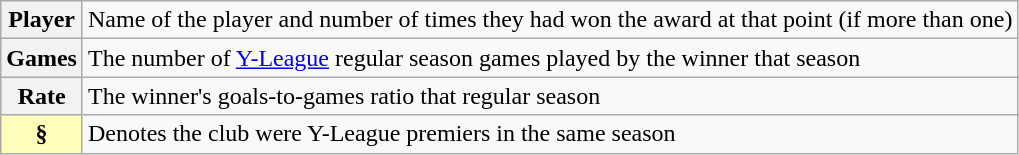<table class="wikitable plainrowheaders">
<tr>
<th scope="row"><strong>Player </strong></th>
<td>Name of the player and number of times they had won the award at that point (if more than one)</td>
</tr>
<tr>
<th scope="row" style="text-align:center"><strong>Games</strong></th>
<td>The number of <a href='#'>Y-League</a> regular season games played by the winner that season</td>
</tr>
<tr>
<th scope="row" style="text-align:center"><strong>Rate</strong></th>
<td>The winner's goals-to-games ratio that regular season</td>
</tr>
<tr>
<th scope="row" style="text-align:center; background:#ffb">§</th>
<td>Denotes the club were Y-League premiers in the same season</td>
</tr>
</table>
